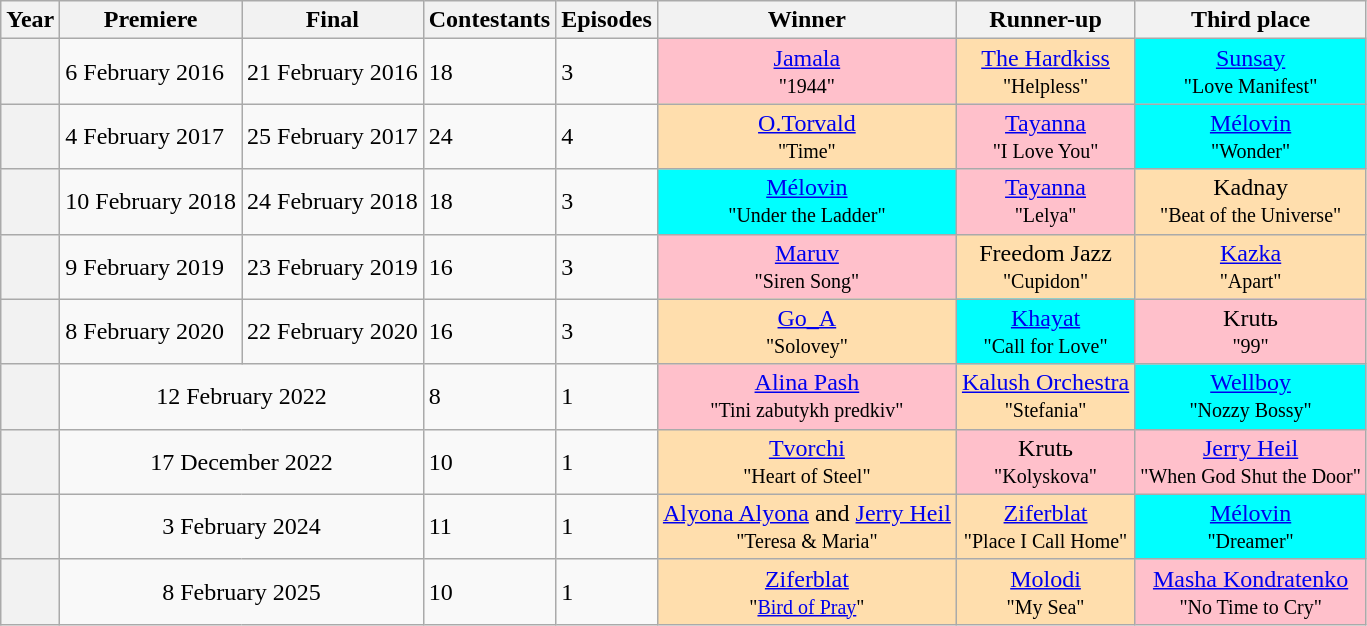<table class="wikitable sortable plainrowheaders">
<tr>
<th scope="col">Year</th>
<th scope="col">Premiere</th>
<th scope="col">Final</th>
<th scope="col">Contestants</th>
<th scope="col">Episodes</th>
<th scope="col">Winner</th>
<th scope="col">Runner-up</th>
<th scope="col">Third place</th>
</tr>
<tr>
<th scope="row"></th>
<td>6 February 2016</td>
<td>21 February 2016</td>
<td>18</td>
<td>3</td>
<td style="text-align:center;background:pink;"><a href='#'>Jamala</a><br><small>"1944"</small></td>
<td style="text-align:center;background:navajowhite;"><a href='#'>The Hardkiss</a><br><small>"Helpless"</small></td>
<td style="text-align:center;background:cyan;"><a href='#'>Sunsay</a><br><small>"Love Manifest"</small></td>
</tr>
<tr>
<th scope="row"></th>
<td>4 February 2017</td>
<td>25 February 2017</td>
<td>24</td>
<td>4</td>
<td style="text-align:center;background:navajowhite;"><a href='#'>O.Torvald</a><br><small>"Time"</small></td>
<td style="text-align:center;background:pink;"><a href='#'>Tayanna</a><br><small>"I Love You"</small></td>
<td style="text-align:center;background:cyan;"><a href='#'>Mélovin</a><br><small>"Wonder"</small></td>
</tr>
<tr>
<th scope="row"></th>
<td>10 February 2018</td>
<td>24 February 2018</td>
<td>18</td>
<td>3</td>
<td style="text-align:center;background:cyan;"><a href='#'>Mélovin</a><br><small>"Under the Ladder"</small></td>
<td style="text-align:center;background:pink;"><a href='#'>Tayanna</a><br><small>"Lelya"</small></td>
<td style="text-align:center;background:navajowhite;">Kadnay<br><small>"Beat of the Universe"</small></td>
</tr>
<tr>
<th scope="row"></th>
<td>9 February 2019</td>
<td>23 February 2019</td>
<td>16</td>
<td>3</td>
<td style="text-align:center;background:pink;"><a href='#'>Maruv</a><br><small>"Siren Song"</small></td>
<td style="text-align:center;background:navajowhite;">Freedom Jazz<br><small>"Cupidon"</small></td>
<td style="text-align:center;background:navajowhite;"><a href='#'>Kazka</a><br><small>"Apart"</small></td>
</tr>
<tr>
<th scope="row"></th>
<td>8 February 2020</td>
<td>22 February 2020</td>
<td>16</td>
<td>3</td>
<td style="text-align:center;background:navajowhite;"><a href='#'>Go_A</a><br><small>"Solovey"</small></td>
<td style="text-align:center;background:cyan;"><a href='#'>Khayat</a>	<br><small>"Call for Love"</small></td>
<td style="text-align:center;background:pink;">Krutь	<br><small>"99"</small></td>
</tr>
<tr>
<th scope="row"></th>
<td colspan="2" align="center">12 February 2022</td>
<td>8</td>
<td>1</td>
<td style="text-align:center;background:pink;"><a href='#'>Alina Pash</a><br><small>"Tini zabutykh predkiv"</small></td>
<td style="text-align:center;background:navajowhite;"><a href='#'>Kalush Orchestra</a><br><small>"Stefania"</small></td>
<td style="text-align:center;background:cyan;"><a href='#'>Wellboy</a><br><small>"Nozzy Bossy"</small></td>
</tr>
<tr>
<th scope="row"></th>
<td colspan="2" align="center">17 December 2022</td>
<td>10</td>
<td>1</td>
<td style="text-align:center;background:navajowhite;"><a href='#'>Tvorchi</a><br><small>"Heart of Steel"</small></td>
<td style="text-align:center;background:pink;">Krutь<br><small>"Kolyskova"</small></td>
<td style="text-align:center;background:pink;"><a href='#'>Jerry Heil</a><br><small>"When God Shut the Door"</small></td>
</tr>
<tr>
<th scope="row"></th>
<td colspan="2" align="center">3 February 2024</td>
<td>11</td>
<td>1</td>
<td style="text-align:center;background:navajowhite;"><a href='#'>Alyona Alyona</a> and <a href='#'>Jerry Heil</a><br><small>"Teresa & Maria"</small></td>
<td style="text-align:center;background:navajowhite;"><a href='#'>Ziferblat</a><br><small>"Place I Call Home"</small></td>
<td style="text-align:center;background:cyan;"><a href='#'>Mélovin</a><br><small>"Dreamer"</small></td>
</tr>
<tr>
<th scope="row"></th>
<td colspan="2" align="center">8 February 2025</td>
<td>10</td>
<td>1</td>
<td style="text-align:center;background:navajowhite;"><a href='#'>Ziferblat</a><br><small>"<a href='#'>Bird of Pray</a>"</small></td>
<td style="text-align:center;background:navajowhite;"><a href='#'>Molodi</a><br><small>"My Sea"</small></td>
<td style="text-align:center;background:pink;"><a href='#'>Masha Kondratenko</a><br><small>"No Time to Cry"</small></td>
</tr>
</table>
